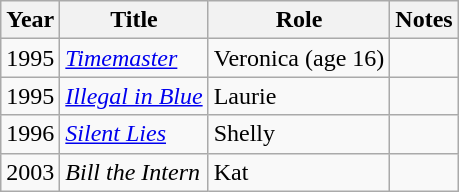<table class="wikitable sortable">
<tr>
<th>Year</th>
<th>Title</th>
<th>Role</th>
<th>Notes</th>
</tr>
<tr>
<td>1995</td>
<td><a href='#'><em>Timemaster</em></a></td>
<td>Veronica (age 16)</td>
<td></td>
</tr>
<tr>
<td>1995</td>
<td><em><a href='#'>Illegal in Blue</a></em></td>
<td>Laurie</td>
<td></td>
</tr>
<tr>
<td>1996</td>
<td><em><a href='#'>Silent Lies</a></em></td>
<td>Shelly</td>
<td></td>
</tr>
<tr>
<td>2003</td>
<td><em>Bill the Intern</em></td>
<td>Kat</td>
<td></td>
</tr>
</table>
